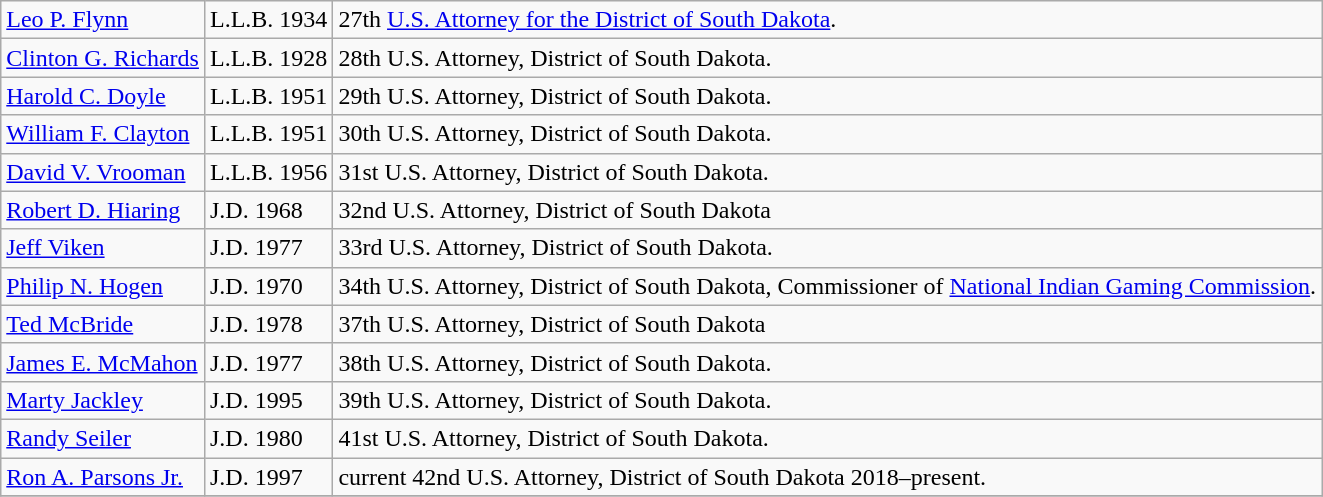<table class="wikitable">
<tr>
<td><a href='#'>Leo P. Flynn</a></td>
<td>L.L.B. 1934</td>
<td>27th <a href='#'>U.S. Attorney for the District of South Dakota</a>.</td>
</tr>
<tr>
<td><a href='#'>Clinton G. Richards</a></td>
<td>L.L.B. 1928</td>
<td>28th U.S. Attorney, District of South Dakota.</td>
</tr>
<tr>
<td><a href='#'>Harold C. Doyle</a></td>
<td>L.L.B. 1951</td>
<td>29th U.S. Attorney, District of South Dakota.</td>
</tr>
<tr>
<td><a href='#'>William F. Clayton</a></td>
<td>L.L.B. 1951</td>
<td>30th U.S. Attorney, District of South Dakota.</td>
</tr>
<tr>
<td><a href='#'>David V. Vrooman</a></td>
<td>L.L.B. 1956</td>
<td>31st U.S. Attorney, District of South Dakota.</td>
</tr>
<tr>
<td><a href='#'>Robert D. Hiaring</a></td>
<td>J.D. 1968</td>
<td>32nd U.S. Attorney, District of South Dakota</td>
</tr>
<tr>
<td><a href='#'>Jeff Viken</a></td>
<td>J.D. 1977</td>
<td>33rd U.S. Attorney, District of South Dakota.</td>
</tr>
<tr>
<td><a href='#'>Philip N. Hogen</a></td>
<td>J.D. 1970</td>
<td>34th U.S. Attorney, District of South Dakota, Commissioner of <a href='#'>National Indian Gaming Commission</a>.</td>
</tr>
<tr>
<td><a href='#'>Ted McBride</a></td>
<td>J.D. 1978</td>
<td>37th U.S. Attorney, District of South Dakota</td>
</tr>
<tr>
<td><a href='#'>James E. McMahon</a></td>
<td>J.D. 1977</td>
<td>38th U.S. Attorney, District of South Dakota.</td>
</tr>
<tr>
<td><a href='#'>Marty Jackley</a></td>
<td>J.D. 1995</td>
<td>39th U.S. Attorney, District of South Dakota.</td>
</tr>
<tr>
<td><a href='#'>Randy Seiler</a></td>
<td>J.D. 1980</td>
<td>41st U.S. Attorney, District of South Dakota.</td>
</tr>
<tr>
<td><a href='#'>Ron A. Parsons Jr.</a></td>
<td>J.D. 1997</td>
<td>current 42nd U.S. Attorney, District of South Dakota 2018–present.</td>
</tr>
<tr>
</tr>
</table>
